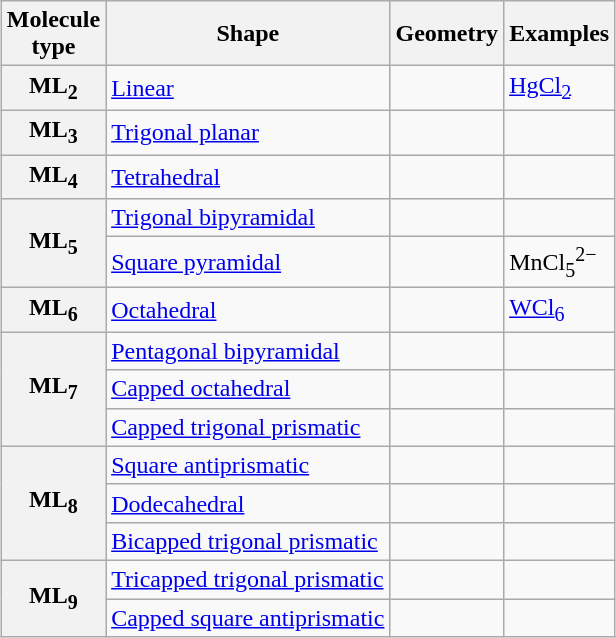<table class="wikitable" style="margin:1em auto;">
<tr>
<th>Molecule <br>type</th>
<th>Shape</th>
<th>Geometry</th>
<th>Examples</th>
</tr>
<tr>
<th>ML<sub>2</sub></th>
<td><a href='#'>Linear</a></td>
<td></td>
<td><a href='#'>HgCl<sub>2</sub></a></td>
</tr>
<tr>
<th>ML<sub>3</sub></th>
<td><a href='#'>Trigonal planar</a></td>
<td></td>
<td></td>
</tr>
<tr>
<th>ML<sub>4</sub></th>
<td><a href='#'>Tetrahedral</a></td>
<td></td>
<td><a href='#'></a></td>
</tr>
<tr>
<th rowspan="2">ML<sub>5</sub></th>
<td><a href='#'>Trigonal bipyramidal</a></td>
<td></td>
<td><a href='#'></a></td>
</tr>
<tr>
<td><a href='#'>Square pyramidal</a></td>
<td></td>
<td>MnCl<sub>5</sub><sup>2−</sup></td>
</tr>
<tr>
<th>ML<sub>6</sub></th>
<td><a href='#'>Octahedral</a></td>
<td></td>
<td><a href='#'>WCl<sub>6</sub></a></td>
</tr>
<tr>
<th rowspan="3">ML<sub>7</sub></th>
<td><a href='#'>Pentagonal bipyramidal</a></td>
<td></td>
<td></td>
</tr>
<tr>
<td><a href='#'>Capped octahedral</a></td>
<td></td>
<td></td>
</tr>
<tr>
<td><a href='#'>Capped trigonal prismatic</a></td>
<td></td>
<td></td>
</tr>
<tr>
<th rowspan="3">ML<sub>8</sub></th>
<td><a href='#'>Square antiprismatic</a></td>
<td></td>
<td></td>
</tr>
<tr>
<td><a href='#'>Dodecahedral</a></td>
<td></td>
<td></td>
</tr>
<tr>
<td><a href='#'>Bicapped trigonal prismatic</a></td>
<td></td>
<td></td>
</tr>
<tr>
<th rowspan="2">ML<sub>9</sub></th>
<td><a href='#'>Tricapped trigonal prismatic</a></td>
<td></td>
<td><a href='#'></a></td>
</tr>
<tr>
<td><a href='#'>Capped square antiprismatic</a></td>
<td></td>
<td></td>
</tr>
</table>
